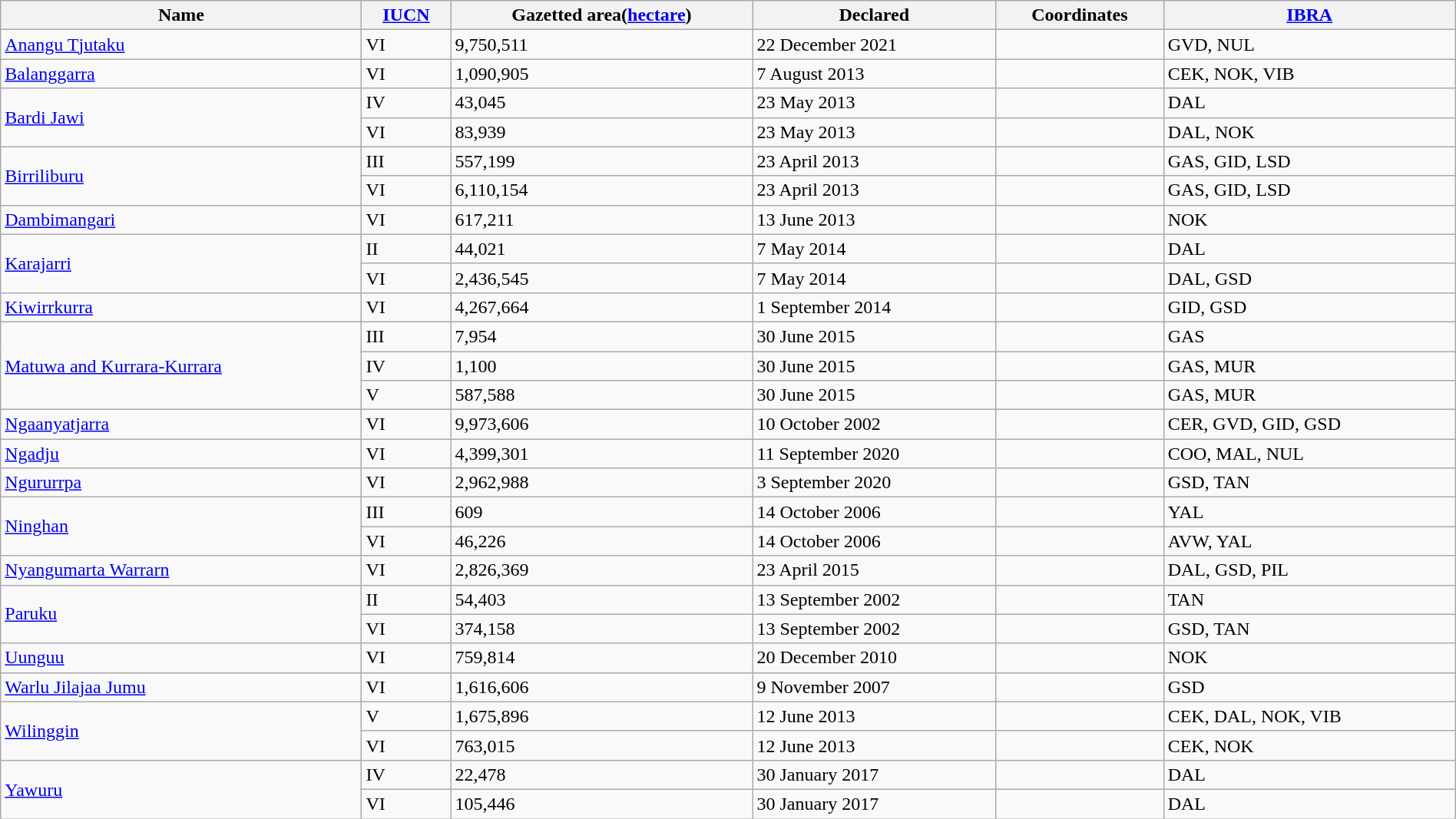<table class='wikitable sortable' style="width:100%">
<tr>
<th>Name</th>
<th><a href='#'>IUCN</a></th>
<th>Gazetted area(<a href='#'>hectare</a>)</th>
<th>Declared</th>
<th>Coordinates</th>
<th><a href='#'>IBRA</a></th>
</tr>
<tr>
<td><a href='#'>Anangu Tjutaku</a></td>
<td>VI</td>
<td>9,750,511</td>
<td>22 December 2021</td>
<td></td>
<td>GVD, NUL</td>
</tr>
<tr>
<td><a href='#'>Balanggarra</a></td>
<td>VI</td>
<td>1,090,905</td>
<td>7 August 2013</td>
<td></td>
<td>CEK, NOK, VIB</td>
</tr>
<tr>
<td rowspan=2><a href='#'>Bardi Jawi</a></td>
<td>IV</td>
<td>43,045</td>
<td>23 May 2013</td>
<td></td>
<td>DAL</td>
</tr>
<tr>
<td>VI</td>
<td>83,939</td>
<td>23 May 2013</td>
<td></td>
<td>DAL, NOK</td>
</tr>
<tr>
<td rowspan=2><a href='#'>Birriliburu</a></td>
<td>III</td>
<td>557,199</td>
<td>23 April 2013</td>
<td></td>
<td>GAS, GID, LSD</td>
</tr>
<tr>
<td>VI</td>
<td>6,110,154</td>
<td>23 April 2013</td>
<td></td>
<td>GAS, GID, LSD</td>
</tr>
<tr>
<td><a href='#'>Dambimangari</a></td>
<td>VI</td>
<td>617,211</td>
<td>13 June 2013</td>
<td></td>
<td>NOK</td>
</tr>
<tr>
<td rowspan=2><a href='#'>Karajarri</a></td>
<td>II</td>
<td>44,021</td>
<td>7 May 2014</td>
<td></td>
<td>DAL</td>
</tr>
<tr>
<td>VI</td>
<td>2,436,545</td>
<td>7 May 2014</td>
<td></td>
<td>DAL, GSD</td>
</tr>
<tr>
<td><a href='#'>Kiwirrkurra</a></td>
<td>VI</td>
<td>4,267,664</td>
<td>1 September 2014</td>
<td></td>
<td>GID, GSD</td>
</tr>
<tr>
<td rowspan=3><a href='#'>Matuwa and Kurrara-Kurrara</a></td>
<td>III</td>
<td>7,954</td>
<td>30 June 2015</td>
<td></td>
<td>GAS</td>
</tr>
<tr>
<td>IV</td>
<td>1,100</td>
<td>30 June 2015</td>
<td></td>
<td>GAS, MUR</td>
</tr>
<tr>
<td>V</td>
<td>587,588</td>
<td>30 June 2015</td>
<td></td>
<td>GAS, MUR</td>
</tr>
<tr>
<td><a href='#'>Ngaanyatjarra</a></td>
<td>VI</td>
<td>9,973,606</td>
<td>10 October 2002</td>
<td></td>
<td>CER, GVD, GID, GSD</td>
</tr>
<tr>
<td><a href='#'>Ngadju</a></td>
<td>VI</td>
<td>4,399,301</td>
<td>11 September 2020</td>
<td></td>
<td>COO, MAL, NUL</td>
</tr>
<tr>
<td><a href='#'>Ngururrpa</a></td>
<td>VI</td>
<td>2,962,988</td>
<td>3 September 2020</td>
<td></td>
<td>GSD, TAN</td>
</tr>
<tr>
<td rowspan=2><a href='#'>Ninghan</a></td>
<td>III</td>
<td>609</td>
<td>14 October 2006</td>
<td></td>
<td>YAL</td>
</tr>
<tr>
<td>VI</td>
<td>46,226</td>
<td>14 October 2006</td>
<td></td>
<td>AVW, YAL</td>
</tr>
<tr>
<td><a href='#'>Nyangumarta Warrarn</a></td>
<td>VI</td>
<td>2,826,369</td>
<td>23 April 2015</td>
<td></td>
<td>DAL, GSD, PIL</td>
</tr>
<tr>
<td rowspan=2><a href='#'>Paruku</a></td>
<td>II</td>
<td>54,403</td>
<td>13 September 2002</td>
<td></td>
<td>TAN</td>
</tr>
<tr>
<td>VI</td>
<td>374,158</td>
<td>13 September 2002</td>
<td></td>
<td>GSD, TAN</td>
</tr>
<tr>
<td><a href='#'>Uunguu</a></td>
<td>VI</td>
<td>759,814</td>
<td>20 December 2010</td>
<td></td>
<td>NOK</td>
</tr>
<tr>
<td><a href='#'>Warlu Jilajaa Jumu</a></td>
<td>VI</td>
<td>1,616,606</td>
<td>9 November 2007</td>
<td></td>
<td>GSD</td>
</tr>
<tr>
<td rowspan=2><a href='#'>Wilinggin</a></td>
<td>V</td>
<td>1,675,896</td>
<td>12 June 2013</td>
<td></td>
<td>CEK, DAL, NOK, VIB</td>
</tr>
<tr>
<td>VI</td>
<td>763,015</td>
<td>12 June 2013</td>
<td></td>
<td>CEK, NOK</td>
</tr>
<tr>
<td rowspan=2><a href='#'>Yawuru</a></td>
<td>IV</td>
<td>22,478</td>
<td>30 January 2017</td>
<td></td>
<td>DAL</td>
</tr>
<tr>
<td>VI</td>
<td>105,446</td>
<td>30 January 2017</td>
<td></td>
<td>DAL</td>
</tr>
</table>
